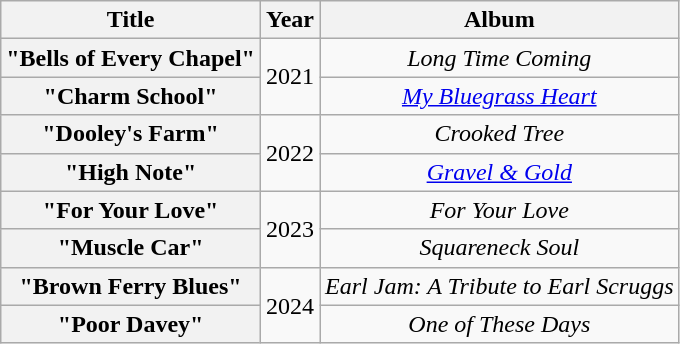<table class="wikitable plainrowheaders" style="text-align:center;">
<tr>
<th scope="col">Title</th>
<th scope="col">Year</th>
<th scope="col">Album</th>
</tr>
<tr>
<th scope="row">"Bells of Every Chapel"<br> </th>
<td rowspan=2>2021</td>
<td><em>Long Time Coming</em></td>
</tr>
<tr>
<th scope="row">"Charm School"<br> </th>
<td><em><a href='#'>My Bluegrass Heart</a></em></td>
</tr>
<tr>
<th scope="row">"Dooley's Farm"<br> </th>
<td rowspan=2>2022</td>
<td><em>Crooked Tree</em></td>
</tr>
<tr>
<th scope="row">"High Note"<br> </th>
<td><em><a href='#'>Gravel & Gold</a></em></td>
</tr>
<tr>
<th scope="row">"For Your Love"<br> </th>
<td rowspan=2>2023</td>
<td><em>For Your Love</em></td>
</tr>
<tr>
<th scope="row">"Muscle Car"<br> </th>
<td><em>Squareneck Soul</em></td>
</tr>
<tr>
<th scope="row">"Brown Ferry Blues"<br> </th>
<td rowspan=2>2024</td>
<td><em>Earl Jam: A Tribute to Earl Scruggs</em></td>
</tr>
<tr>
<th scope="row">"Poor Davey"<br> </th>
<td><em>One of These Days</em></td>
</tr>
</table>
